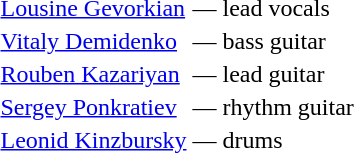<table>
<tr>
<td><div><a href='#'>Lousine Gevorkian</a></div></td>
<td>— lead vocals</td>
</tr>
<tr>
<td><div><a href='#'>Vitaly Demidenko</a></div></td>
<td>— bass guitar</td>
</tr>
<tr>
<td><div><a href='#'>Rouben Kazariyan</a></div></td>
<td>— lead guitar</td>
</tr>
<tr>
<td><div><a href='#'>Sergey Ponkratiev</a></div></td>
<td>— rhythm guitar</td>
</tr>
<tr>
<td><div><a href='#'>Leonid Kinzbursky</a></div></td>
<td>— drums</td>
</tr>
</table>
